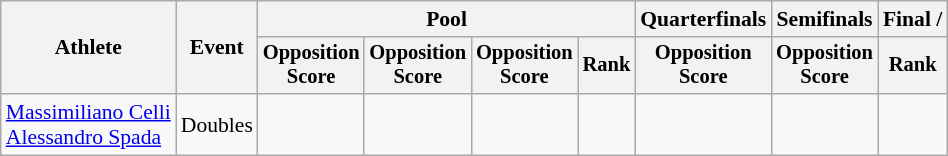<table class=wikitable style="font-size:90%">
<tr>
<th rowspan="2">Athlete</th>
<th rowspan="2">Event</th>
<th colspan="4">Pool</th>
<th>Quarterfinals</th>
<th>Semifinals</th>
<th colspan="2">Final / </th>
</tr>
<tr style="font-size:95%">
<th>Opposition<br>Score</th>
<th>Opposition<br>Score</th>
<th>Opposition<br>Score</th>
<th>Rank</th>
<th>Opposition<br>Score</th>
<th>Opposition<br>Score</th>
<th>Rank</th>
</tr>
<tr align=center>
<td align=left><a href='#'>Massimiliano Celli</a><br><a href='#'>Alessandro Spada</a></td>
<td>Doubles</td>
<td></td>
<td></td>
<td></td>
<td></td>
<td></td>
<td></td>
<td></td>
</tr>
</table>
